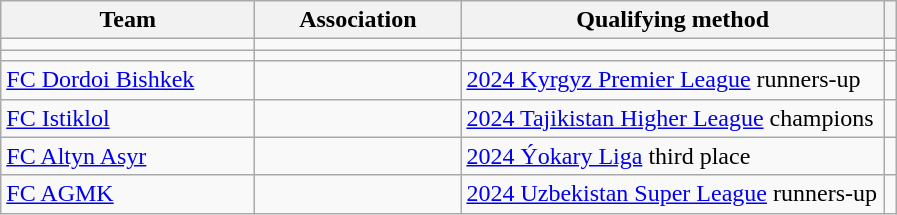<table class="wikitable">
<tr>
<th width=162>Team</th>
<th width=130>Association</th>
<th width=275>Qualifying method</th>
<th></th>
</tr>
<tr>
<td></td>
<td></td>
<td></td>
<td></td>
</tr>
<tr>
<td></td>
<td></td>
<td></td>
<td></td>
</tr>
<tr>
<td><a href='#'>FC Dordoi Bishkek</a></td>
<td></td>
<td><a href='#'>2024 Kyrgyz Premier League</a> runners-up</td>
<td></td>
</tr>
<tr>
<td><a href='#'>FC Istiklol</a></td>
<td></td>
<td><a href='#'>2024 Tajikistan Higher League</a> champions</td>
<td></td>
</tr>
<tr>
<td><a href='#'>FC Altyn Asyr</a></td>
<td></td>
<td><a href='#'>2024 Ýokary Liga</a> third place</td>
<td></td>
</tr>
<tr>
<td><a href='#'>FC AGMK</a></td>
<td></td>
<td><a href='#'>2024 Uzbekistan Super League</a> runners-up</td>
<td></td>
</tr>
</table>
